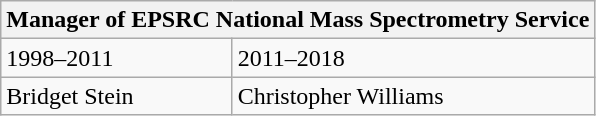<table class="wikitable">
<tr>
<th colspan="2">Manager of EPSRC National Mass Spectrometry Service</th>
</tr>
<tr>
<td>1998–2011</td>
<td>2011–2018</td>
</tr>
<tr>
<td>Bridget Stein</td>
<td>Christopher Williams</td>
</tr>
</table>
